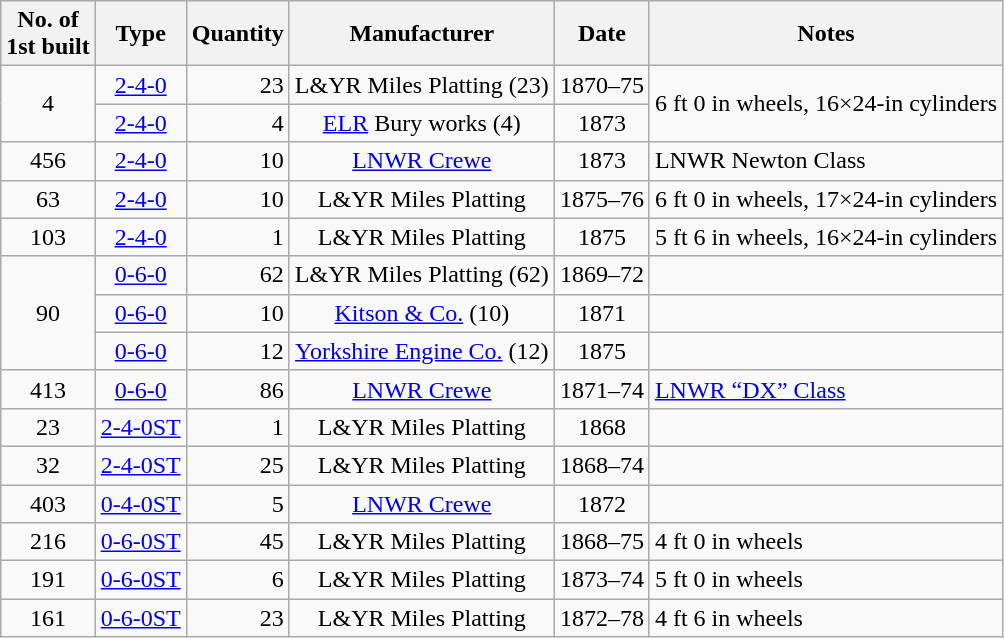<table class="wikitable" style=text-align:center>
<tr>
<th>No. of<br>1st built</th>
<th>Type</th>
<th>Quantity</th>
<th>Manufacturer</th>
<th>Date</th>
<th>Notes</th>
</tr>
<tr>
<td rowspan=2>4</td>
<td><a href='#'>2-4-0</a></td>
<td align=right>23</td>
<td>L&YR Miles Platting (23)</td>
<td>1870–75</td>
<td rowspan=2 align=left>6 ft 0 in wheels, 16×24-in cylinders</td>
</tr>
<tr>
<td><a href='#'>2-4-0</a></td>
<td align=right>4</td>
<td><a href='#'>ELR</a> Bury works (4)</td>
<td>1873</td>
</tr>
<tr>
<td>456</td>
<td><a href='#'>2-4-0</a></td>
<td align=right>10</td>
<td><a href='#'>LNWR Crewe</a></td>
<td>1873</td>
<td align=left>LNWR Newton Class</td>
</tr>
<tr>
<td>63</td>
<td><a href='#'>2-4-0</a></td>
<td align=right>10</td>
<td>L&YR Miles Platting</td>
<td>1875–76</td>
<td align=left>6 ft 0 in wheels, 17×24-in cylinders</td>
</tr>
<tr>
<td>103</td>
<td><a href='#'>2-4-0</a></td>
<td align=right>1</td>
<td>L&YR Miles Platting</td>
<td>1875</td>
<td align=left>5 ft 6 in wheels, 16×24-in cylinders</td>
</tr>
<tr>
<td rowspan=3>90</td>
<td><a href='#'>0-6-0</a></td>
<td align=right>62</td>
<td>L&YR Miles Platting (62)</td>
<td>1869–72</td>
<td align=left></td>
</tr>
<tr>
<td><a href='#'>0-6-0</a></td>
<td align=right>10</td>
<td><a href='#'>Kitson & Co.</a> (10)</td>
<td>1871</td>
<td align=left></td>
</tr>
<tr>
<td><a href='#'>0-6-0</a></td>
<td align=right>12</td>
<td><a href='#'>Yorkshire Engine Co.</a> (12)</td>
<td>1875</td>
<td align=left></td>
</tr>
<tr>
<td>413</td>
<td><a href='#'>0-6-0</a></td>
<td align=right>86</td>
<td><a href='#'>LNWR Crewe</a></td>
<td>1871–74</td>
<td align=left><a href='#'>LNWR “DX” Class</a></td>
</tr>
<tr>
<td>23</td>
<td><a href='#'>2-4-0ST</a></td>
<td align=right>1</td>
<td>L&YR Miles Platting</td>
<td>1868</td>
<td align=left></td>
</tr>
<tr>
<td>32</td>
<td><a href='#'>2-4-0ST</a></td>
<td align=right>25</td>
<td>L&YR Miles Platting</td>
<td>1868–74</td>
<td align=left></td>
</tr>
<tr>
<td>403</td>
<td><a href='#'>0-4-0ST</a></td>
<td align=right>5</td>
<td><a href='#'>LNWR Crewe</a></td>
<td>1872</td>
<td align=left></td>
</tr>
<tr>
<td>216</td>
<td><a href='#'>0-6-0ST</a></td>
<td align=right>45</td>
<td>L&YR Miles Platting</td>
<td>1868–75</td>
<td align=left>4 ft 0 in wheels</td>
</tr>
<tr>
<td>191</td>
<td><a href='#'>0-6-0ST</a></td>
<td align=right>6</td>
<td>L&YR Miles Platting</td>
<td>1873–74</td>
<td align=left>5 ft 0 in wheels</td>
</tr>
<tr>
<td>161</td>
<td><a href='#'>0-6-0ST</a></td>
<td align=right>23</td>
<td>L&YR Miles Platting</td>
<td>1872–78</td>
<td align=left>4 ft 6 in wheels</td>
</tr>
</table>
